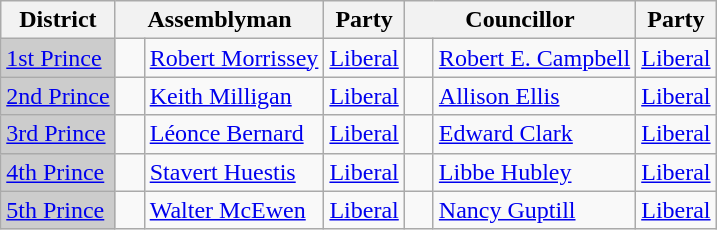<table class="wikitable">
<tr>
<th>District</th>
<th colspan="2">Assemblyman</th>
<th>Party</th>
<th colspan="2">Councillor</th>
<th>Party</th>
</tr>
<tr>
<td bgcolor="CCCCCC"><a href='#'>1st Prince</a></td>
<td>   </td>
<td><a href='#'>Robert Morrissey</a></td>
<td><a href='#'>Liberal</a></td>
<td>   </td>
<td><a href='#'>Robert E. Campbell</a></td>
<td><a href='#'>Liberal</a></td>
</tr>
<tr>
<td bgcolor="CCCCCC"><a href='#'>2nd Prince</a></td>
<td>   </td>
<td><a href='#'>Keith Milligan</a></td>
<td><a href='#'>Liberal</a></td>
<td>   </td>
<td><a href='#'>Allison Ellis</a></td>
<td><a href='#'>Liberal</a></td>
</tr>
<tr>
<td bgcolor="CCCCCC"><a href='#'>3rd Prince</a></td>
<td>   </td>
<td><a href='#'>Léonce Bernard</a></td>
<td><a href='#'>Liberal</a></td>
<td>   </td>
<td><a href='#'>Edward Clark</a></td>
<td><a href='#'>Liberal</a></td>
</tr>
<tr>
<td bgcolor="CCCCCC"><a href='#'>4th Prince</a></td>
<td>   </td>
<td><a href='#'>Stavert Huestis</a></td>
<td><a href='#'>Liberal</a></td>
<td>    <br></td>
<td><a href='#'>Libbe Hubley</a></td>
<td><a href='#'>Liberal</a></td>
</tr>
<tr>
<td bgcolor="CCCCCC"><a href='#'>5th Prince</a></td>
<td>   </td>
<td><a href='#'>Walter McEwen</a></td>
<td><a href='#'>Liberal</a></td>
<td>   </td>
<td><a href='#'>Nancy Guptill</a></td>
<td><a href='#'>Liberal</a></td>
</tr>
</table>
